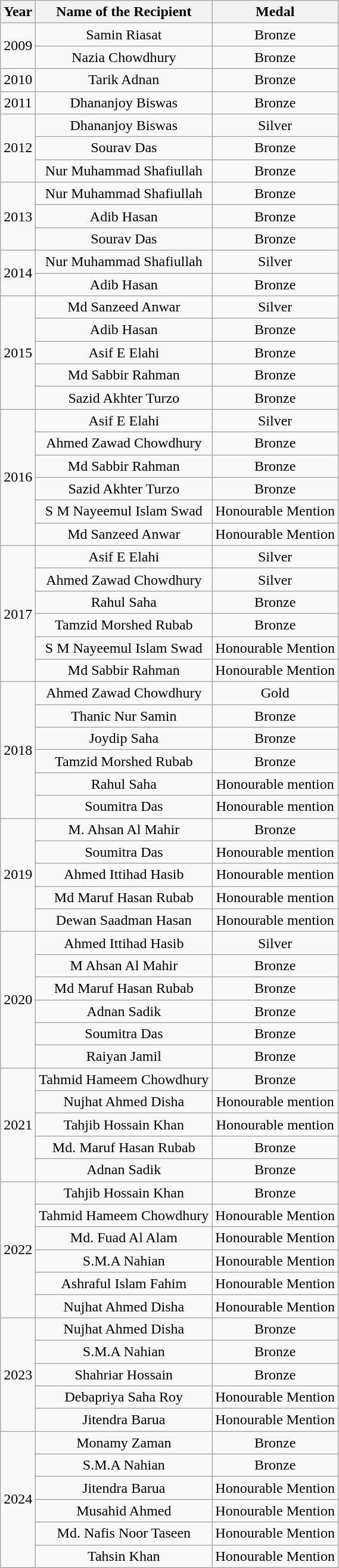<table class="wikitable" style="text-align:center;">
<tr>
<th>Year</th>
<th>Name of the Recipient</th>
<th>Medal</th>
</tr>
<tr>
<td rowspan="2">2009</td>
<td>Samin Riasat</td>
<td>Bronze</td>
</tr>
<tr>
<td>Nazia Chowdhury</td>
<td>Bronze</td>
</tr>
<tr>
<td>2010</td>
<td>Tarik Adnan</td>
<td>Bronze</td>
</tr>
<tr>
<td>2011</td>
<td>Dhananjoy Biswas</td>
<td>Bronze</td>
</tr>
<tr>
<td rowspan="3">2012</td>
<td>Dhananjoy Biswas</td>
<td>Silver</td>
</tr>
<tr>
<td>Sourav Das</td>
<td>Bronze</td>
</tr>
<tr>
<td>Nur Muhammad Shafiullah</td>
<td>Bronze</td>
</tr>
<tr>
<td rowspan="3">2013</td>
<td>Nur Muhammad Shafiullah</td>
<td>Bronze</td>
</tr>
<tr>
<td>Adib Hasan</td>
<td>Bronze</td>
</tr>
<tr>
<td>Sourav Das</td>
<td>Bronze</td>
</tr>
<tr>
<td rowspan="2">2014</td>
<td>Nur Muhammad Shafiullah</td>
<td>Silver</td>
</tr>
<tr>
<td>Adib Hasan</td>
<td>Bronze</td>
</tr>
<tr>
<td rowspan="5">2015</td>
<td>Md Sanzeed Anwar</td>
<td>Silver</td>
</tr>
<tr>
<td>Adib Hasan</td>
<td>Bronze</td>
</tr>
<tr>
<td>Asif E Elahi</td>
<td>Bronze</td>
</tr>
<tr>
<td>Md Sabbir Rahman</td>
<td>Bronze</td>
</tr>
<tr>
<td>Sazid Akhter Turzo</td>
<td>Bronze</td>
</tr>
<tr>
<td rowspan="6">2016</td>
<td>Asif E Elahi</td>
<td>Silver</td>
</tr>
<tr>
<td>Ahmed Zawad Chowdhury</td>
<td>Bronze</td>
</tr>
<tr>
<td>Md Sabbir Rahman</td>
<td>Bronze</td>
</tr>
<tr>
<td>Sazid Akhter Turzo</td>
<td>Bronze</td>
</tr>
<tr>
<td>S M Nayeemul Islam Swad</td>
<td>Honourable Mention</td>
</tr>
<tr>
<td>Md Sanzeed Anwar</td>
<td>Honourable Mention</td>
</tr>
<tr>
<td rowspan="6">2017</td>
<td>Asif E Elahi</td>
<td>Silver</td>
</tr>
<tr>
<td>Ahmed Zawad Chowdhury</td>
<td>Silver</td>
</tr>
<tr>
<td>Rahul Saha</td>
<td>Bronze</td>
</tr>
<tr>
<td>Tamzid Morshed Rubab</td>
<td>Bronze</td>
</tr>
<tr>
<td>S M Nayeemul Islam Swad</td>
<td>Honourable Mention</td>
</tr>
<tr>
<td>Md Sabbir Rahman</td>
<td>Honourable Mention</td>
</tr>
<tr>
<td rowspan="6">2018</td>
<td>Ahmed Zawad Chowdhury</td>
<td>Gold</td>
</tr>
<tr>
<td>Thanic Nur Samin</td>
<td>Bronze</td>
</tr>
<tr>
<td>Joydip Saha</td>
<td>Bronze</td>
</tr>
<tr>
<td>Tamzid Morshed Rubab</td>
<td>Bronze</td>
</tr>
<tr>
<td>Rahul Saha</td>
<td>Honourable mention</td>
</tr>
<tr>
<td>Soumitra Das</td>
<td>Honourable mention</td>
</tr>
<tr>
<td rowspan="5">2019</td>
<td>M. Ahsan Al Mahir</td>
<td>Bronze</td>
</tr>
<tr>
<td>Soumitra Das</td>
<td>Honourable mention</td>
</tr>
<tr>
<td>Ahmed Ittihad Hasib</td>
<td>Honourable mention</td>
</tr>
<tr>
<td>Md Maruf Hasan Rubab</td>
<td>Honourable mention</td>
</tr>
<tr>
<td>Dewan Saadman Hasan</td>
<td>Honourable mention</td>
</tr>
<tr>
<td rowspan="6">2020</td>
<td>Ahmed Ittihad Hasib</td>
<td>Silver</td>
</tr>
<tr>
<td>M Ahsan Al Mahir</td>
<td>Bronze</td>
</tr>
<tr>
<td>Md Maruf Hasan Rubab</td>
<td>Bronze</td>
</tr>
<tr>
<td>Adnan Sadik</td>
<td>Bronze</td>
</tr>
<tr>
<td>Soumitra Das</td>
<td>Bronze</td>
</tr>
<tr>
<td>Raiyan Jamil</td>
<td>Bronze</td>
</tr>
<tr>
<td rowspan="5">2021</td>
<td>Tahmid Hameem Chowdhury</td>
<td>Bronze</td>
</tr>
<tr>
<td>Nujhat Ahmed Disha</td>
<td>Honourable mention</td>
</tr>
<tr>
<td>Tahjib Hossain Khan</td>
<td>Honourable mention</td>
</tr>
<tr>
<td>Md. Maruf Hasan Rubab</td>
<td>Bronze</td>
</tr>
<tr>
<td>Adnan Sadik</td>
<td>Bronze</td>
</tr>
<tr>
<td rowspan="6">2022</td>
<td>Tahjib Hossain Khan</td>
<td>Bronze</td>
</tr>
<tr>
<td>Tahmid Hameem Chowdhury</td>
<td>Honourable Mention</td>
</tr>
<tr>
<td>Md. Fuad Al Alam</td>
<td>Honourable Mention</td>
</tr>
<tr>
<td>S.M.A Nahian</td>
<td>Honourable Mention</td>
</tr>
<tr>
<td>Ashraful Islam Fahim</td>
<td>Honourable Mention</td>
</tr>
<tr>
<td>Nujhat Ahmed Disha</td>
<td>Honourable Mention</td>
</tr>
<tr>
<td rowspan="5">2023</td>
<td>Nujhat Ahmed Disha</td>
<td>Bronze</td>
</tr>
<tr>
<td>S.M.A Nahian</td>
<td>Bronze</td>
</tr>
<tr>
<td>Shahriar Hossain</td>
<td>Bronze</td>
</tr>
<tr>
<td>Debapriya Saha Roy</td>
<td>Honourable Mention</td>
</tr>
<tr>
<td>Jitendra Barua</td>
<td>Honourable Mention</td>
</tr>
<tr>
<td rowspan="6">2024</td>
<td>Monamy Zaman</td>
<td>Bronze</td>
</tr>
<tr>
<td>S.M.A Nahian</td>
<td>Bronze</td>
</tr>
<tr>
<td>Jitendra Barua</td>
<td>Honourable Mention</td>
</tr>
<tr>
<td>Musahid Ahmed</td>
<td>Honourable Mention</td>
</tr>
<tr>
<td>Md. Nafis Noor Taseen</td>
<td>Honourable Mention</td>
</tr>
<tr>
<td>Tahsin Khan</td>
<td>Honourable Mention</td>
</tr>
</table>
